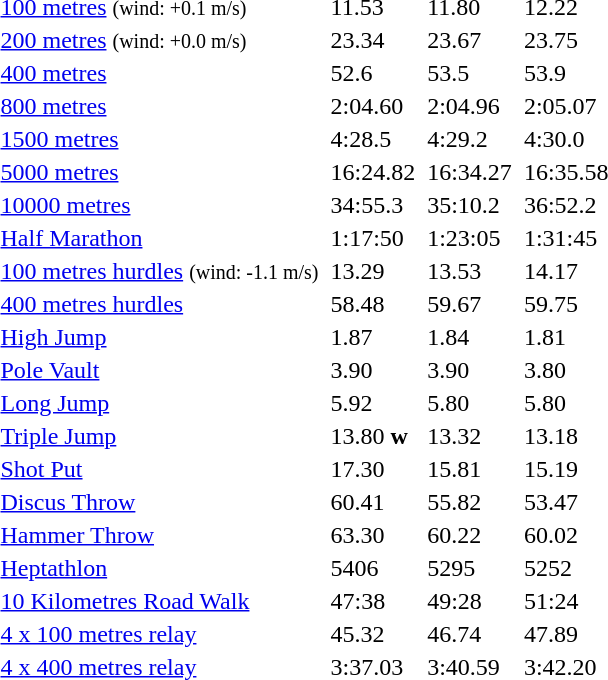<table>
<tr>
<td><a href='#'>100 metres</a> <small>(wind: +0.1 m/s)</small></td>
<td></td>
<td>11.53</td>
<td></td>
<td>11.80</td>
<td></td>
<td>12.22</td>
</tr>
<tr>
<td><a href='#'>200 metres</a> <small>(wind: +0.0 m/s)</small></td>
<td></td>
<td>23.34</td>
<td></td>
<td>23.67</td>
<td></td>
<td>23.75</td>
</tr>
<tr>
<td><a href='#'>400 metres</a></td>
<td></td>
<td>52.6</td>
<td></td>
<td>53.5</td>
<td></td>
<td>53.9</td>
</tr>
<tr>
<td><a href='#'>800 metres</a></td>
<td></td>
<td>2:04.60</td>
<td></td>
<td>2:04.96</td>
<td></td>
<td>2:05.07</td>
</tr>
<tr>
<td><a href='#'>1500 metres</a></td>
<td></td>
<td>4:28.5</td>
<td></td>
<td>4:29.2</td>
<td></td>
<td>4:30.0</td>
</tr>
<tr>
<td><a href='#'>5000 metres</a></td>
<td></td>
<td>16:24.82</td>
<td></td>
<td>16:34.27</td>
<td></td>
<td>16:35.58</td>
</tr>
<tr>
<td><a href='#'>10000 metres</a></td>
<td></td>
<td>34:55.3</td>
<td></td>
<td>35:10.2</td>
<td></td>
<td>36:52.2</td>
</tr>
<tr>
<td><a href='#'>Half Marathon</a></td>
<td></td>
<td>1:17:50</td>
<td></td>
<td>1:23:05</td>
<td></td>
<td>1:31:45</td>
</tr>
<tr>
<td><a href='#'>100 metres hurdles</a> <small>(wind: -1.1 m/s)</small></td>
<td></td>
<td>13.29</td>
<td></td>
<td>13.53</td>
<td></td>
<td>14.17</td>
</tr>
<tr>
<td><a href='#'>400 metres hurdles</a></td>
<td></td>
<td>58.48</td>
<td></td>
<td>59.67</td>
<td></td>
<td>59.75</td>
</tr>
<tr>
<td><a href='#'>High Jump</a></td>
<td></td>
<td>1.87</td>
<td></td>
<td>1.84</td>
<td></td>
<td>1.81</td>
</tr>
<tr>
<td><a href='#'>Pole Vault</a></td>
<td></td>
<td>3.90</td>
<td></td>
<td>3.90</td>
<td></td>
<td>3.80</td>
</tr>
<tr>
<td><a href='#'>Long Jump</a></td>
<td></td>
<td>5.92</td>
<td></td>
<td>5.80</td>
<td></td>
<td>5.80</td>
</tr>
<tr>
<td><a href='#'>Triple Jump</a></td>
<td></td>
<td>13.80 <strong>w</strong></td>
<td></td>
<td>13.32</td>
<td></td>
<td>13.18</td>
</tr>
<tr>
<td><a href='#'>Shot Put</a></td>
<td></td>
<td>17.30</td>
<td></td>
<td>15.81</td>
<td></td>
<td>15.19</td>
</tr>
<tr>
<td><a href='#'>Discus Throw</a></td>
<td></td>
<td>60.41</td>
<td></td>
<td>55.82</td>
<td></td>
<td>53.47</td>
</tr>
<tr>
<td><a href='#'>Hammer Throw</a></td>
<td></td>
<td>63.30</td>
<td></td>
<td>60.22</td>
<td></td>
<td>60.02</td>
</tr>
<tr>
<td><a href='#'>Heptathlon</a></td>
<td></td>
<td>5406</td>
<td></td>
<td>5295</td>
<td></td>
<td>5252</td>
</tr>
<tr>
<td><a href='#'>10 Kilometres Road Walk</a></td>
<td></td>
<td>47:38</td>
<td></td>
<td>49:28</td>
<td></td>
<td>51:24</td>
</tr>
<tr>
<td><a href='#'>4 x 100 metres relay</a></td>
<td></td>
<td>45.32</td>
<td></td>
<td>46.74</td>
<td></td>
<td>47.89</td>
</tr>
<tr>
<td><a href='#'>4 x 400 metres relay</a></td>
<td></td>
<td>3:37.03</td>
<td></td>
<td>3:40.59</td>
<td></td>
<td>3:42.20</td>
</tr>
</table>
